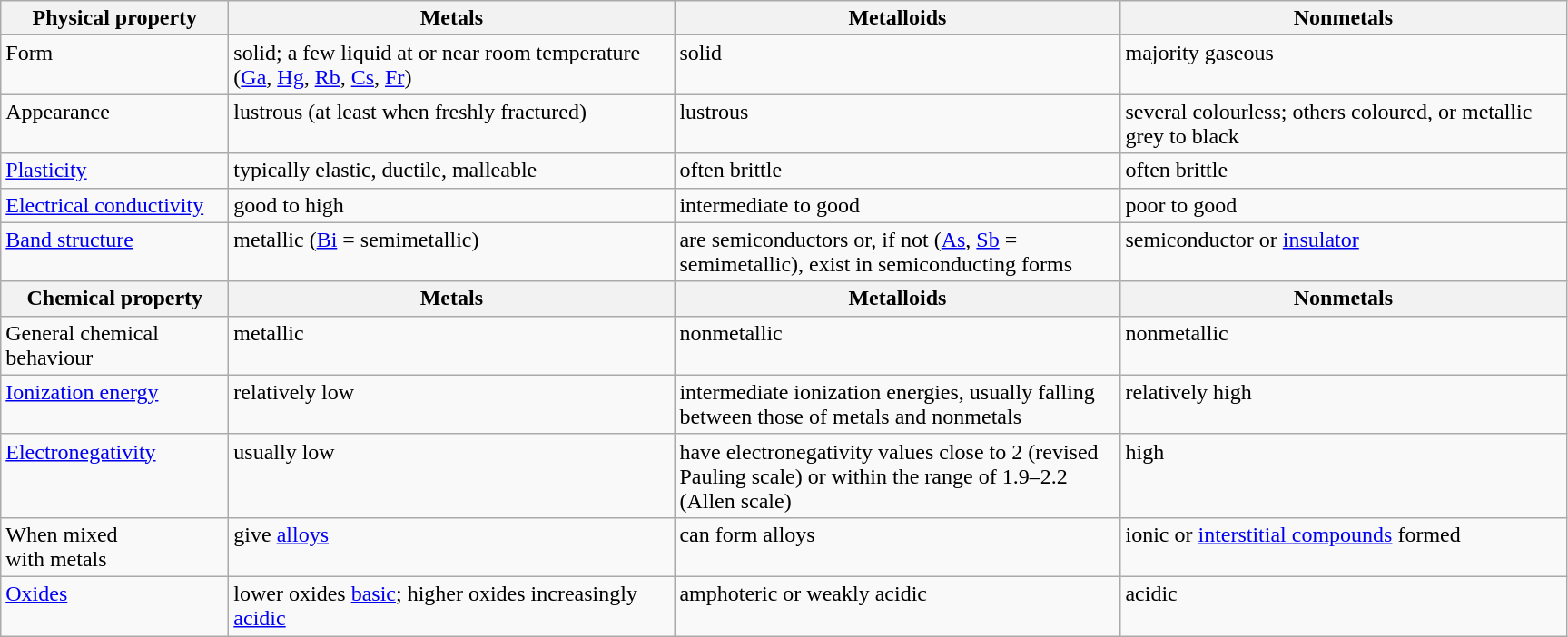<table class="wikitable">
<tr valign=top>
<th scope="col" style="width:10em;">Physical property</th>
<th scope="col" style="width:20em;">Metals</th>
<th scope="col" style="width:20em;">Metalloids</th>
<th scope="col" style="width:20em;">Nonmetals</th>
</tr>
<tr valign=top>
<td scope="row">Form</td>
<td>solid; a few liquid at or near room temperature (<a href='#'>Ga</a>, <a href='#'>Hg</a>, <a href='#'>Rb</a>, <a href='#'>Cs</a>, <a href='#'>Fr</a>)</td>
<td>solid</td>
<td>majority gaseous</td>
</tr>
<tr valign=top>
<td scope="row">Appearance</td>
<td>lustrous (at least when freshly fractured)</td>
<td>lustrous</td>
<td>several colourless; others coloured, or metallic grey to black</td>
</tr>
<tr valign=top>
<td scope="row"><a href='#'>Plasticity</a></td>
<td>typically elastic, ductile, malleable</td>
<td>often brittle</td>
<td>often brittle</td>
</tr>
<tr valign=top>
<td scope="row"><a href='#'>Electrical conductivity</a></td>
<td>good to high</td>
<td>intermediate to good</td>
<td>poor to good</td>
</tr>
<tr valign=top>
<td scope="row"><a href='#'>Band structure</a></td>
<td>metallic (<a href='#'>Bi</a> = semimetallic)</td>
<td>are semiconductors or, if not (<a href='#'>As</a>, <a href='#'>Sb</a> = semimetallic), exist in semiconducting forms</td>
<td>semiconductor or <a href='#'>insulator</a></td>
</tr>
<tr valign=top>
<th scope="col" style="width:10em;">Chemical property</th>
<th scope="col" style="width:20em;">Metals</th>
<th scope="col" style="width:20em;">Metalloids</th>
<th scope="col" style="width:20em;">Nonmetals</th>
</tr>
<tr valign=top>
<td>General chemical behaviour</td>
<td>metallic</td>
<td>nonmetallic</td>
<td>nonmetallic</td>
</tr>
<tr valign=top>
<td scope="row"><a href='#'>Ionization energy</a></td>
<td>relatively low</td>
<td>intermediate ionization energies, usually falling between those of metals and nonmetals</td>
<td>relatively high</td>
</tr>
<tr valign=top>
<td scope="row"><a href='#'>Electronegativity</a></td>
<td>usually low</td>
<td>have electronegativity values close to 2 (revised Pauling scale) or within the range of 1.9–2.2 (Allen scale)</td>
<td>high</td>
</tr>
<tr valign=top>
<td scope="row">When mixed<br>with metals</td>
<td>give <a href='#'>alloys</a></td>
<td>can form alloys</td>
<td>ionic or <a href='#'>interstitial compounds</a> formed</td>
</tr>
<tr valign=top>
<td scope="row"><a href='#'>Oxides</a></td>
<td>lower oxides <a href='#'>basic</a>; higher oxides increasingly <a href='#'>acidic</a></td>
<td>amphoteric or weakly acidic</td>
<td>acidic</td>
</tr>
</table>
